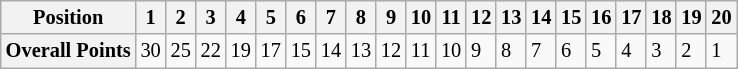<table class="wikitable" style="font-size: 85%">
<tr valign="top">
<th>Position</th>
<th>1</th>
<th>2</th>
<th>3</th>
<th>4</th>
<th>5</th>
<th>6</th>
<th>7</th>
<th>8</th>
<th>9</th>
<th>10</th>
<th>11</th>
<th>12</th>
<th>13</th>
<th>14</th>
<th>15</th>
<th>16</th>
<th>17</th>
<th>18</th>
<th>19</th>
<th>20</th>
</tr>
<tr>
<th>Overall Points</th>
<td>30</td>
<td>25</td>
<td>22</td>
<td>19</td>
<td>17</td>
<td>15</td>
<td>14</td>
<td>13</td>
<td>12</td>
<td>11</td>
<td>10</td>
<td>9</td>
<td>8</td>
<td>7</td>
<td>6</td>
<td>5</td>
<td>4</td>
<td>3</td>
<td>2</td>
<td>1</td>
</tr>
</table>
